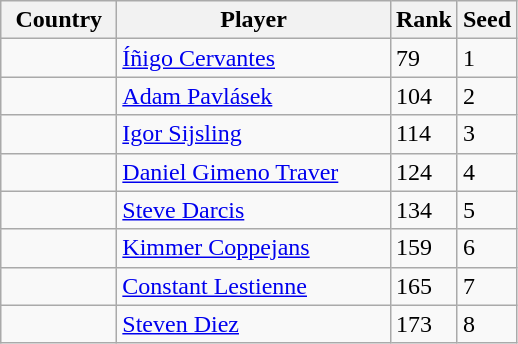<table class="sortable wikitable">
<tr>
<th width="70">Country</th>
<th width="175">Player</th>
<th>Rank</th>
<th>Seed</th>
</tr>
<tr>
<td></td>
<td><a href='#'>Íñigo Cervantes</a></td>
<td>79</td>
<td>1</td>
</tr>
<tr>
<td></td>
<td><a href='#'>Adam Pavlásek</a></td>
<td>104</td>
<td>2</td>
</tr>
<tr>
<td></td>
<td><a href='#'>Igor Sijsling</a></td>
<td>114</td>
<td>3</td>
</tr>
<tr>
<td></td>
<td><a href='#'>Daniel Gimeno Traver</a></td>
<td>124</td>
<td>4</td>
</tr>
<tr>
<td></td>
<td><a href='#'>Steve Darcis</a></td>
<td>134</td>
<td>5</td>
</tr>
<tr>
<td></td>
<td><a href='#'>Kimmer Coppejans</a></td>
<td>159</td>
<td>6</td>
</tr>
<tr>
<td></td>
<td><a href='#'>Constant Lestienne</a></td>
<td>165</td>
<td>7</td>
</tr>
<tr>
<td></td>
<td><a href='#'>Steven Diez</a></td>
<td>173</td>
<td>8</td>
</tr>
</table>
